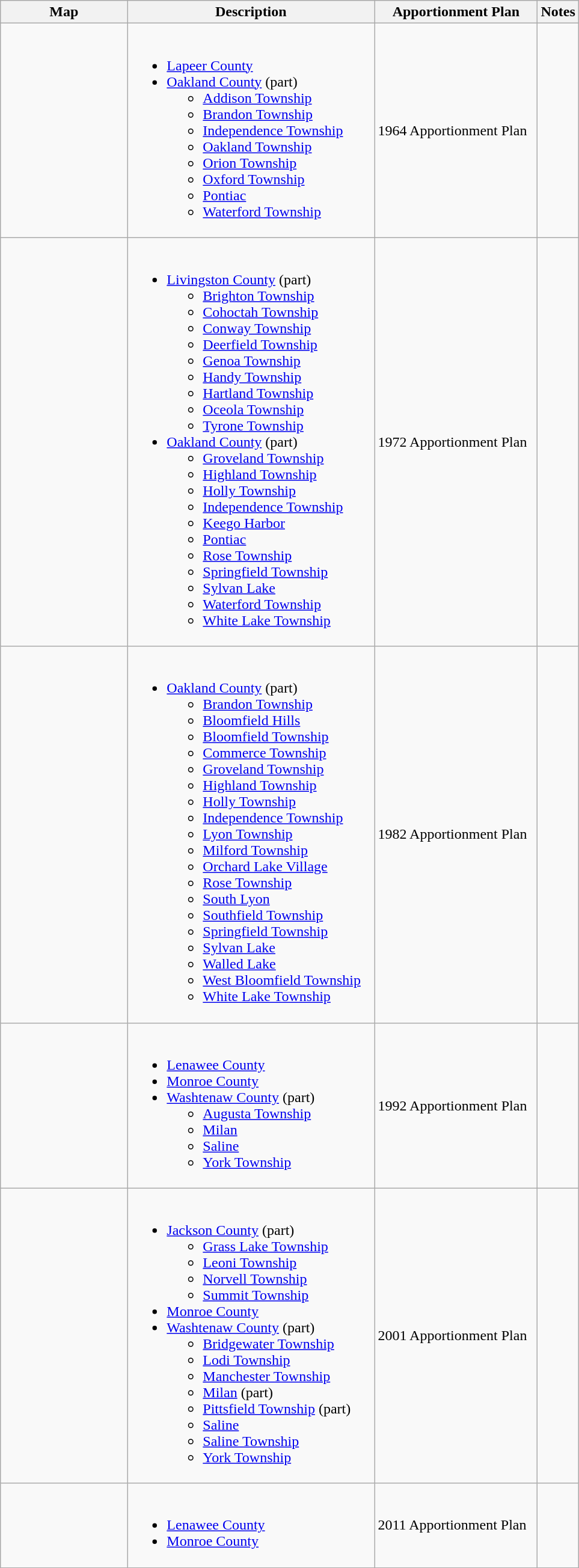<table class="wikitable sortable">
<tr>
<th style="width:100pt;">Map</th>
<th style="width:200pt;">Description</th>
<th style="width:130pt;">Apportionment Plan</th>
<th style="width:15pt;">Notes</th>
</tr>
<tr>
<td></td>
<td><br><ul><li><a href='#'>Lapeer County</a></li><li><a href='#'>Oakland County</a> (part)<ul><li><a href='#'>Addison Township</a></li><li><a href='#'>Brandon Township</a></li><li><a href='#'>Independence Township</a></li><li><a href='#'>Oakland Township</a></li><li><a href='#'>Orion Township</a></li><li><a href='#'>Oxford Township</a></li><li><a href='#'>Pontiac</a></li><li><a href='#'>Waterford Township</a></li></ul></li></ul></td>
<td>1964 Apportionment Plan</td>
<td></td>
</tr>
<tr>
<td></td>
<td><br><ul><li><a href='#'>Livingston County</a> (part)<ul><li><a href='#'>Brighton Township</a></li><li><a href='#'>Cohoctah Township</a></li><li><a href='#'>Conway Township</a></li><li><a href='#'>Deerfield Township</a></li><li><a href='#'>Genoa Township</a></li><li><a href='#'>Handy Township</a></li><li><a href='#'>Hartland Township</a></li><li><a href='#'>Oceola Township</a></li><li><a href='#'>Tyrone Township</a></li></ul></li><li><a href='#'>Oakland County</a> (part)<ul><li><a href='#'>Groveland Township</a></li><li><a href='#'>Highland Township</a></li><li><a href='#'>Holly Township</a></li><li><a href='#'>Independence Township</a></li><li><a href='#'>Keego Harbor</a></li><li><a href='#'>Pontiac</a></li><li><a href='#'>Rose Township</a></li><li><a href='#'>Springfield Township</a></li><li><a href='#'>Sylvan Lake</a></li><li><a href='#'>Waterford Township</a></li><li><a href='#'>White Lake Township</a></li></ul></li></ul></td>
<td>1972 Apportionment Plan</td>
<td></td>
</tr>
<tr>
<td></td>
<td><br><ul><li><a href='#'>Oakland County</a> (part)<ul><li><a href='#'>Brandon Township</a></li><li><a href='#'>Bloomfield Hills</a></li><li><a href='#'>Bloomfield Township</a></li><li><a href='#'>Commerce Township</a></li><li><a href='#'>Groveland Township</a></li><li><a href='#'>Highland Township</a></li><li><a href='#'>Holly Township</a></li><li><a href='#'>Independence Township</a></li><li><a href='#'>Lyon Township</a></li><li><a href='#'>Milford Township</a></li><li><a href='#'>Orchard Lake Village</a></li><li><a href='#'>Rose Township</a></li><li><a href='#'>South Lyon</a></li><li><a href='#'>Southfield Township</a></li><li><a href='#'>Springfield Township</a></li><li><a href='#'>Sylvan Lake</a></li><li><a href='#'>Walled Lake</a></li><li><a href='#'>West Bloomfield Township</a></li><li><a href='#'>White Lake Township</a></li></ul></li></ul></td>
<td>1982 Apportionment Plan</td>
<td></td>
</tr>
<tr>
<td></td>
<td><br><ul><li><a href='#'>Lenawee County</a></li><li><a href='#'>Monroe County</a></li><li><a href='#'>Washtenaw County</a> (part)<ul><li><a href='#'>Augusta Township</a></li><li><a href='#'>Milan</a></li><li><a href='#'>Saline</a></li><li><a href='#'>York Township</a></li></ul></li></ul></td>
<td>1992 Apportionment Plan</td>
<td></td>
</tr>
<tr>
<td></td>
<td><br><ul><li><a href='#'>Jackson County</a> (part)<ul><li><a href='#'>Grass Lake Township</a></li><li><a href='#'>Leoni Township</a></li><li><a href='#'>Norvell Township</a></li><li><a href='#'>Summit Township</a></li></ul></li><li><a href='#'>Monroe County</a></li><li><a href='#'>Washtenaw County</a> (part)<ul><li><a href='#'>Bridgewater Township</a></li><li><a href='#'>Lodi Township</a></li><li><a href='#'>Manchester Township</a></li><li><a href='#'>Milan</a> (part)</li><li><a href='#'>Pittsfield Township</a> (part)</li><li><a href='#'>Saline</a></li><li><a href='#'>Saline Township</a></li><li><a href='#'>York Township</a></li></ul></li></ul></td>
<td>2001 Apportionment Plan</td>
<td></td>
</tr>
<tr>
<td></td>
<td><br><ul><li><a href='#'>Lenawee County</a></li><li><a href='#'>Monroe County</a></li></ul></td>
<td>2011 Apportionment Plan</td>
<td></td>
</tr>
<tr>
</tr>
</table>
